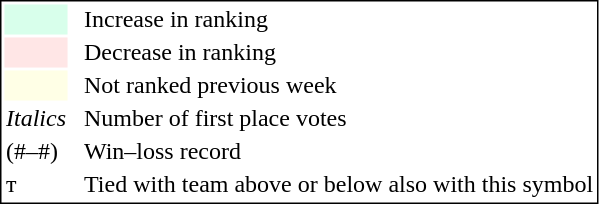<table style="border:1px solid black;">
<tr>
<td style="background:#D8FFEB; width:20px;"></td>
<td> </td>
<td>Increase in ranking</td>
</tr>
<tr>
<td style="background:#FFE6E6; width:20px;"></td>
<td> </td>
<td>Decrease in ranking</td>
</tr>
<tr>
<td style="background:#FFFFE6; width:20px;"></td>
<td> </td>
<td>Not ranked previous week</td>
</tr>
<tr>
<td><em>Italics</em></td>
<td> </td>
<td>Number of first place votes</td>
</tr>
<tr>
<td>(#–#)</td>
<td> </td>
<td>Win–loss record</td>
</tr>
<tr>
<td>т</td>
<td></td>
<td>Tied with team above or below also with this symbol</td>
</tr>
</table>
